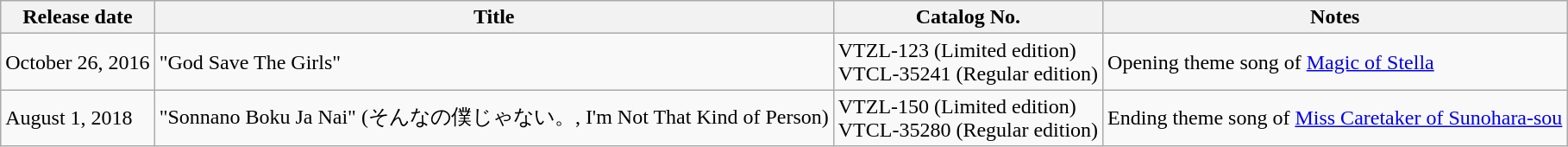<table class="wikitable">
<tr>
<th>Release date</th>
<th>Title</th>
<th>Catalog No.</th>
<th>Notes</th>
</tr>
<tr>
<td>October 26, 2016</td>
<td>"God Save The Girls"</td>
<td>VTZL-123 (Limited edition)<br>VTCL-35241 (Regular edition)</td>
<td>Opening theme song of <a href='#'>Magic of Stella</a></td>
</tr>
<tr>
<td>August 1, 2018</td>
<td>"Sonnano Boku Ja Nai" (そんなの僕じゃない。, I'm Not That Kind of Person)</td>
<td>VTZL-150 (Limited edition)<br>VTCL-35280 (Regular edition)</td>
<td>Ending theme song of <a href='#'>Miss Caretaker of Sunohara-sou</a></td>
</tr>
</table>
